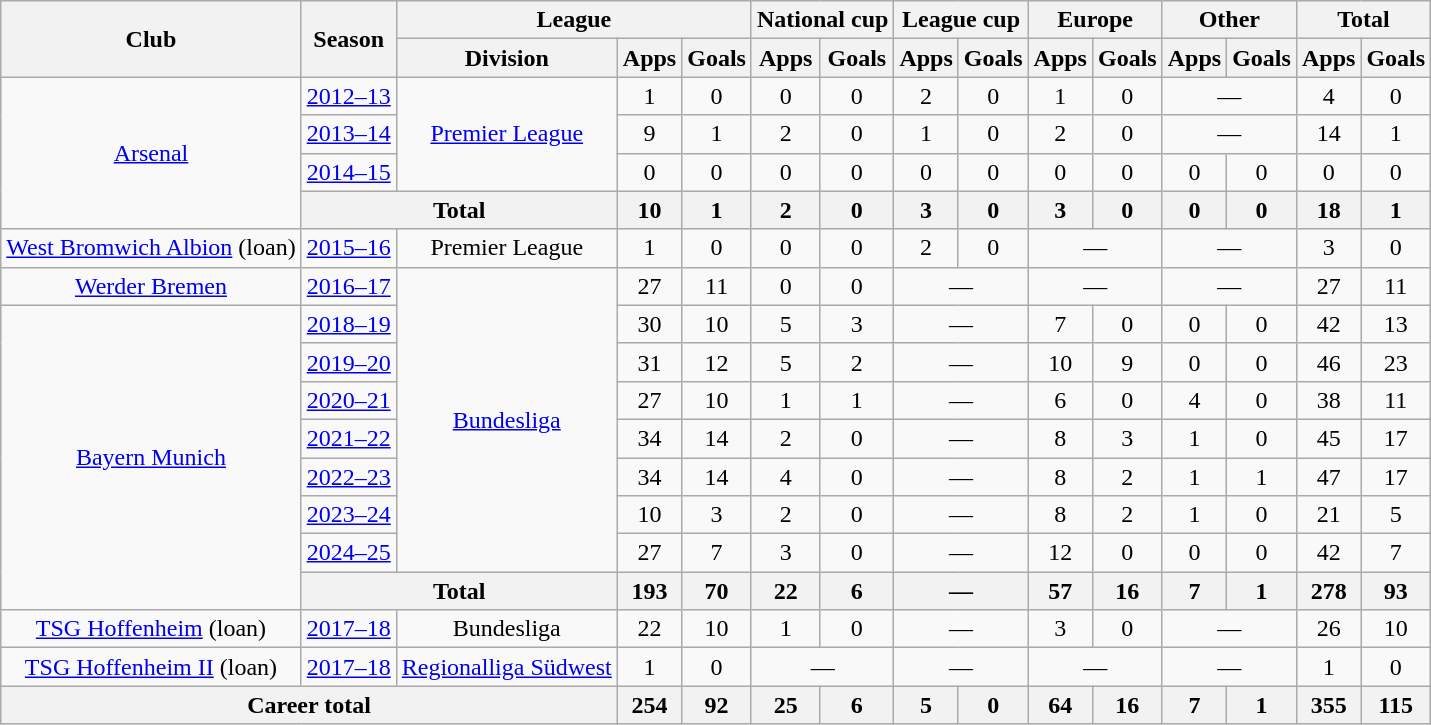<table class="wikitable" style="text-align: center;">
<tr>
<th rowspan="2">Club</th>
<th rowspan="2">Season</th>
<th colspan="3">League</th>
<th colspan="2">National cup</th>
<th colspan="2">League cup</th>
<th colspan="2">Europe</th>
<th colspan="2">Other</th>
<th colspan="2">Total</th>
</tr>
<tr>
<th>Division</th>
<th>Apps</th>
<th>Goals</th>
<th>Apps</th>
<th>Goals</th>
<th>Apps</th>
<th>Goals</th>
<th>Apps</th>
<th>Goals</th>
<th>Apps</th>
<th>Goals</th>
<th>Apps</th>
<th>Goals</th>
</tr>
<tr>
<td rowspan="4"><a href='#'>Arsenal</a></td>
<td><a href='#'>2012–13</a></td>
<td rowspan="3"><a href='#'>Premier League</a></td>
<td>1</td>
<td>0</td>
<td>0</td>
<td>0</td>
<td>2</td>
<td>0</td>
<td>1</td>
<td>0</td>
<td colspan="2">—</td>
<td>4</td>
<td>0</td>
</tr>
<tr>
<td><a href='#'>2013–14</a></td>
<td>9</td>
<td>1</td>
<td>2</td>
<td>0</td>
<td>1</td>
<td>0</td>
<td>2</td>
<td>0</td>
<td colspan="2">—</td>
<td>14</td>
<td>1</td>
</tr>
<tr>
<td><a href='#'>2014–15</a></td>
<td>0</td>
<td>0</td>
<td>0</td>
<td>0</td>
<td>0</td>
<td>0</td>
<td>0</td>
<td>0</td>
<td>0</td>
<td>0</td>
<td>0</td>
<td>0</td>
</tr>
<tr>
<th colspan="2">Total</th>
<th>10</th>
<th>1</th>
<th>2</th>
<th>0</th>
<th>3</th>
<th>0</th>
<th>3</th>
<th>0</th>
<th>0</th>
<th>0</th>
<th>18</th>
<th>1</th>
</tr>
<tr>
<td><a href='#'>West Bromwich Albion</a> (loan)</td>
<td><a href='#'>2015–16</a></td>
<td>Premier League</td>
<td>1</td>
<td>0</td>
<td>0</td>
<td>0</td>
<td>2</td>
<td>0</td>
<td colspan="2">—</td>
<td colspan="2">—</td>
<td>3</td>
<td>0</td>
</tr>
<tr>
<td><a href='#'>Werder Bremen</a></td>
<td><a href='#'>2016–17</a></td>
<td rowspan="8"><a href='#'>Bundesliga</a></td>
<td>27</td>
<td>11</td>
<td>0</td>
<td>0</td>
<td colspan="2">—</td>
<td colspan="2">—</td>
<td colspan="2">—</td>
<td>27</td>
<td>11</td>
</tr>
<tr>
<td rowspan="8"><a href='#'>Bayern Munich</a></td>
<td><a href='#'>2018–19</a></td>
<td>30</td>
<td>10</td>
<td>5</td>
<td>3</td>
<td colspan="2">—</td>
<td>7</td>
<td>0</td>
<td>0</td>
<td>0</td>
<td>42</td>
<td>13</td>
</tr>
<tr>
<td><a href='#'>2019–20</a></td>
<td>31</td>
<td>12</td>
<td>5</td>
<td>2</td>
<td colspan="2">—</td>
<td>10</td>
<td>9</td>
<td>0</td>
<td>0</td>
<td>46</td>
<td>23</td>
</tr>
<tr>
<td><a href='#'>2020–21</a></td>
<td>27</td>
<td>10</td>
<td>1</td>
<td>1</td>
<td colspan="2">—</td>
<td>6</td>
<td>0</td>
<td>4</td>
<td>0</td>
<td>38</td>
<td>11</td>
</tr>
<tr>
<td><a href='#'>2021–22</a></td>
<td>34</td>
<td>14</td>
<td>2</td>
<td>0</td>
<td colspan="2">—</td>
<td>8</td>
<td>3</td>
<td>1</td>
<td>0</td>
<td>45</td>
<td>17</td>
</tr>
<tr>
<td><a href='#'>2022–23</a></td>
<td>34</td>
<td>14</td>
<td>4</td>
<td>0</td>
<td colspan="2">—</td>
<td>8</td>
<td>2</td>
<td>1</td>
<td>1</td>
<td>47</td>
<td>17</td>
</tr>
<tr>
<td><a href='#'>2023–24</a></td>
<td>10</td>
<td>3</td>
<td>2</td>
<td>0</td>
<td colspan="2">—</td>
<td>8</td>
<td>2</td>
<td>1</td>
<td>0</td>
<td>21</td>
<td>5</td>
</tr>
<tr>
<td><a href='#'>2024–25</a></td>
<td>27</td>
<td>7</td>
<td>3</td>
<td>0</td>
<td colspan="2">—</td>
<td>12</td>
<td>0</td>
<td>0</td>
<td>0</td>
<td>42</td>
<td>7</td>
</tr>
<tr>
<th colspan="2">Total</th>
<th>193</th>
<th>70</th>
<th>22</th>
<th>6</th>
<th colspan="2">—</th>
<th>57</th>
<th>16</th>
<th>7</th>
<th>1</th>
<th>278</th>
<th>93</th>
</tr>
<tr>
<td><a href='#'>TSG Hoffenheim</a> (loan)</td>
<td><a href='#'>2017–18</a></td>
<td>Bundesliga</td>
<td>22</td>
<td>10</td>
<td>1</td>
<td>0</td>
<td colspan="2">—</td>
<td>3</td>
<td>0</td>
<td colspan="2">—</td>
<td>26</td>
<td>10</td>
</tr>
<tr>
<td><a href='#'>TSG Hoffenheim II</a> (loan)</td>
<td><a href='#'>2017–18</a></td>
<td><a href='#'>Regionalliga Südwest</a></td>
<td>1</td>
<td>0</td>
<td colspan="2">—</td>
<td colspan="2">—</td>
<td colspan="2">—</td>
<td colspan="2">—</td>
<td>1</td>
<td>0</td>
</tr>
<tr>
<th colspan="3">Career total</th>
<th>254</th>
<th>92</th>
<th>25</th>
<th>6</th>
<th>5</th>
<th>0</th>
<th>64</th>
<th>16</th>
<th>7</th>
<th>1</th>
<th>355</th>
<th>115</th>
</tr>
</table>
